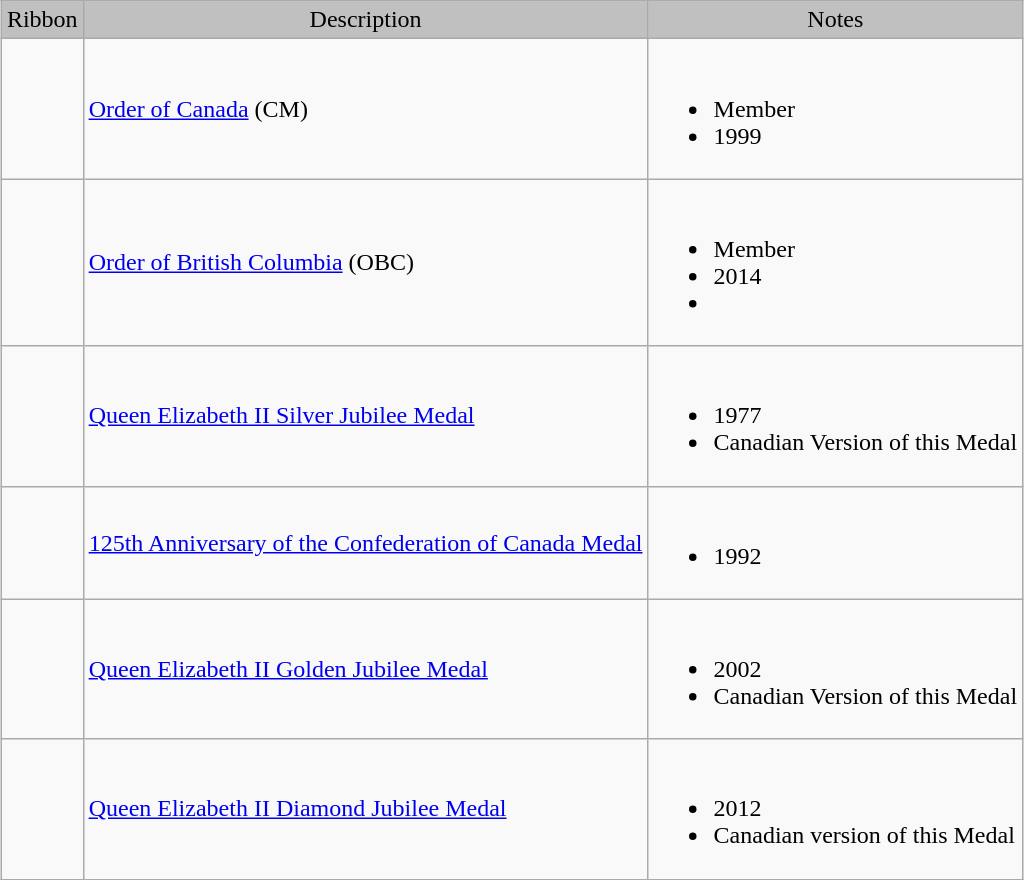<table class="wikitable" style="margin:1em auto;">
<tr style="background:silver;" align="center">
<td>Ribbon</td>
<td>Description</td>
<td>Notes</td>
</tr>
<tr>
<td></td>
<td><a href='#'>Order of Canada</a> (CM)</td>
<td><br><ul><li>Member</li><li>1999</li></ul></td>
</tr>
<tr>
<td></td>
<td><a href='#'>Order of British Columbia</a> (OBC)</td>
<td><br><ul><li>Member</li><li>2014</li><li></li></ul></td>
</tr>
<tr>
<td></td>
<td><a href='#'>Queen Elizabeth II Silver Jubilee Medal</a></td>
<td><br><ul><li>1977</li><li>Canadian Version of this Medal</li></ul></td>
</tr>
<tr>
<td></td>
<td><a href='#'>125th Anniversary of the Confederation of Canada Medal</a></td>
<td><br><ul><li>1992</li></ul></td>
</tr>
<tr>
<td></td>
<td><a href='#'>Queen Elizabeth II Golden Jubilee Medal</a></td>
<td><br><ul><li>2002</li><li>Canadian Version of this Medal</li></ul></td>
</tr>
<tr>
<td></td>
<td><a href='#'>Queen Elizabeth II Diamond Jubilee Medal</a></td>
<td><br><ul><li>2012</li><li>Canadian version of this Medal</li></ul></td>
</tr>
<tr>
</tr>
</table>
